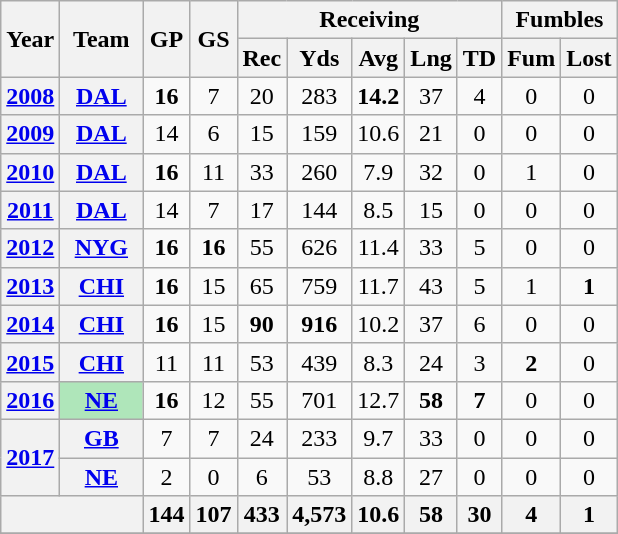<table class="wikitable" style="text-align: center;">
<tr>
<th rowspan="2">Year</th>
<th rowspan="2">Team</th>
<th rowspan="2">GP</th>
<th rowspan="2">GS</th>
<th colspan="5">Receiving</th>
<th colspan="2">Fumbles</th>
</tr>
<tr>
<th>Rec</th>
<th>Yds</th>
<th>Avg</th>
<th>Lng</th>
<th>TD</th>
<th>Fum</th>
<th>Lost</th>
</tr>
<tr>
<th><a href='#'>2008</a></th>
<th><a href='#'>DAL</a></th>
<td><strong>16</strong></td>
<td>7</td>
<td>20</td>
<td>283</td>
<td><strong>14.2</strong></td>
<td>37</td>
<td>4</td>
<td>0</td>
<td>0</td>
</tr>
<tr>
<th><a href='#'>2009</a></th>
<th><a href='#'>DAL</a></th>
<td>14</td>
<td>6</td>
<td>15</td>
<td>159</td>
<td>10.6</td>
<td>21</td>
<td>0</td>
<td>0</td>
<td>0</td>
</tr>
<tr>
<th><a href='#'>2010</a></th>
<th><a href='#'>DAL</a></th>
<td><strong>16</strong></td>
<td>11</td>
<td>33</td>
<td>260</td>
<td>7.9</td>
<td>32</td>
<td>0</td>
<td>1</td>
<td>0</td>
</tr>
<tr>
<th><a href='#'>2011</a></th>
<th><a href='#'>DAL</a></th>
<td>14</td>
<td>7</td>
<td>17</td>
<td>144</td>
<td>8.5</td>
<td>15</td>
<td>0</td>
<td>0</td>
<td>0</td>
</tr>
<tr>
<th><a href='#'>2012</a></th>
<th><a href='#'>NYG</a></th>
<td><strong>16</strong></td>
<td><strong>16</strong></td>
<td>55</td>
<td>626</td>
<td>11.4</td>
<td>33</td>
<td>5</td>
<td>0</td>
<td>0</td>
</tr>
<tr>
<th><a href='#'>2013</a></th>
<th><a href='#'>CHI</a></th>
<td><strong>16</strong></td>
<td>15</td>
<td>65</td>
<td>759</td>
<td>11.7</td>
<td>43</td>
<td>5</td>
<td>1</td>
<td><strong>1</strong></td>
</tr>
<tr>
<th><a href='#'>2014</a></th>
<th><a href='#'>CHI</a></th>
<td><strong>16</strong></td>
<td>15</td>
<td><strong>90</strong></td>
<td><strong>916</strong></td>
<td>10.2</td>
<td>37</td>
<td>6</td>
<td>0</td>
<td>0</td>
</tr>
<tr>
<th><a href='#'>2015</a></th>
<th><a href='#'>CHI</a></th>
<td>11</td>
<td>11</td>
<td>53</td>
<td>439</td>
<td>8.3</td>
<td>24</td>
<td>3</td>
<td><strong>2</strong></td>
<td>0</td>
</tr>
<tr>
<th><a href='#'>2016</a></th>
<th style="background:#afe6ba; width:3em;"><a href='#'>NE</a></th>
<td><strong>16</strong></td>
<td>12</td>
<td>55</td>
<td>701</td>
<td>12.7</td>
<td><strong>58</strong></td>
<td><strong>7</strong></td>
<td>0</td>
<td>0</td>
</tr>
<tr>
<th rowspan="2"><a href='#'>2017</a></th>
<th><a href='#'>GB</a></th>
<td>7</td>
<td>7</td>
<td>24</td>
<td>233</td>
<td>9.7</td>
<td>33</td>
<td>0</td>
<td>0</td>
<td>0</td>
</tr>
<tr>
<th><a href='#'>NE</a></th>
<td>2</td>
<td>0</td>
<td>6</td>
<td>53</td>
<td>8.8</td>
<td>27</td>
<td>0</td>
<td>0</td>
<td>0</td>
</tr>
<tr>
<th colspan="2"></th>
<th>144</th>
<th>107</th>
<th>433</th>
<th>4,573</th>
<th>10.6</th>
<th>58</th>
<th>30</th>
<th>4</th>
<th>1</th>
</tr>
<tr>
</tr>
</table>
